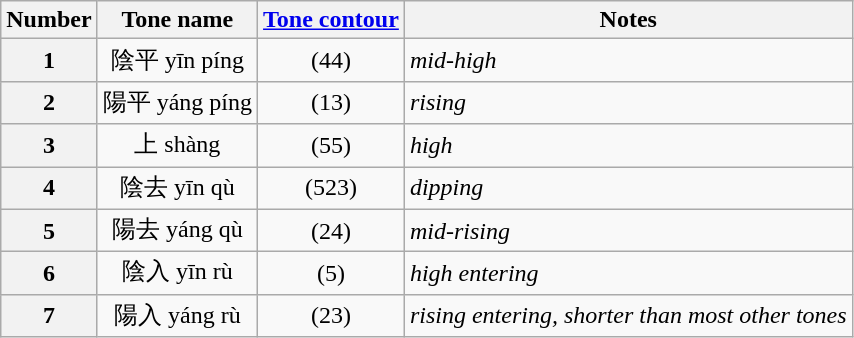<table class="wikitable" style="text-align:center;">
<tr>
<th>Number</th>
<th>Tone name</th>
<th><a href='#'>Tone contour</a></th>
<th>Notes</th>
</tr>
<tr>
<th>1</th>
<td>陰平 yīn píng</td>
<td> (44)</td>
<td align="left"><em>mid-high</em></td>
</tr>
<tr>
<th>2</th>
<td>陽平 yáng píng</td>
<td> (13)</td>
<td align="left"><em>rising</em></td>
</tr>
<tr>
<th>3</th>
<td>上 shàng</td>
<td> (55)</td>
<td align="left"><em>high</em></td>
</tr>
<tr>
<th>4</th>
<td>陰去 yīn qù</td>
<td> (523)</td>
<td align="left"><em>dipping</em></td>
</tr>
<tr>
<th>5</th>
<td>陽去 yáng qù</td>
<td> (24)</td>
<td align="left"><em>mid-rising</em></td>
</tr>
<tr>
<th>6</th>
<td>陰入 yīn rù</td>
<td> (5)</td>
<td align="left"><em>high entering</em></td>
</tr>
<tr>
<th>7</th>
<td>陽入 yáng rù</td>
<td> (23)</td>
<td align="left"><em>rising entering, shorter than most other tones</em></td>
</tr>
</table>
